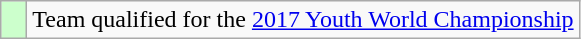<table class="wikitable" style="text-align: center;">
<tr>
<td width=10px bgcolor=#ccffcc></td>
<td>Team qualified for the <a href='#'>2017 Youth World Championship</a></td>
</tr>
</table>
